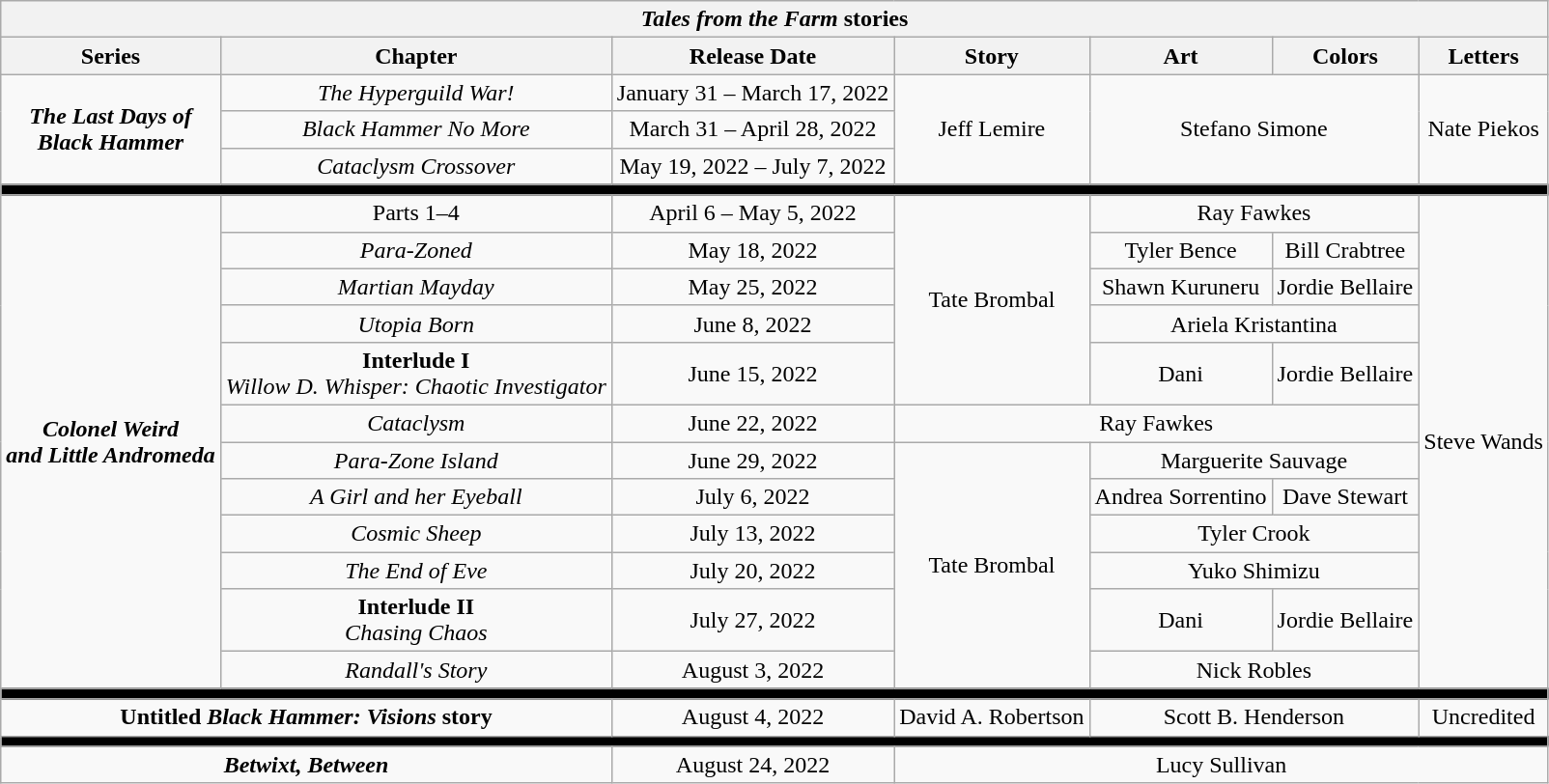<table class="wikitable mw-collapsible mw-collapsed" style="text-align: center">
<tr>
<th colspan=7><em>Tales from the Farm</em> stories</th>
</tr>
<tr>
<th>Series</th>
<th>Chapter</th>
<th>Release Date</th>
<th>Story</th>
<th>Art</th>
<th>Colors</th>
<th>Letters</th>
</tr>
<tr>
<td rowspan=3><strong><em>The Last Days of<br>Black Hammer</em></strong></td>
<td><em>The Hyperguild War!</em></td>
<td>January 31 – March 17, 2022</td>
<td rowspan=3>Jeff Lemire</td>
<td rowspan=3 colspan=2>Stefano Simone</td>
<td rowspan=3>Nate Piekos</td>
</tr>
<tr>
<td><em>Black Hammer No More</em></td>
<td>March 31 – April 28, 2022</td>
</tr>
<tr>
<td><em>Cataclysm Crossover</em></td>
<td>May 19, 2022 – July 7, 2022</td>
</tr>
<tr>
<td colspan="8" style="background: #000000;"></td>
</tr>
<tr>
<td rowspan=12><strong><em>Colonel Weird<br>and Little Andromeda</em></strong></td>
<td>Parts 1–4</td>
<td>April 6 – May 5, 2022</td>
<td rowspan=5>Tate Brombal</td>
<td colspan=2>Ray Fawkes</td>
<td rowspan=12>Steve Wands</td>
</tr>
<tr>
<td><em>Para-Zoned</em></td>
<td>May 18, 2022</td>
<td>Tyler Bence</td>
<td>Bill Crabtree</td>
</tr>
<tr>
<td><em>Martian Mayday</em></td>
<td>May 25, 2022</td>
<td>Shawn Kuruneru</td>
<td>Jordie Bellaire</td>
</tr>
<tr>
<td><em>Utopia Born</em></td>
<td>June 8, 2022</td>
<td colspan=2>Ariela Kristantina</td>
</tr>
<tr>
<td><strong>Interlude I</strong><br><em>Willow D. Whisper: Chaotic Investigator</em></td>
<td>June 15, 2022</td>
<td>Dani</td>
<td>Jordie Bellaire</td>
</tr>
<tr>
<td><em>Cataclysm</em></td>
<td>June 22, 2022</td>
<td colspan=3>Ray Fawkes</td>
</tr>
<tr>
<td><em>Para-Zone Island</em></td>
<td>June 29, 2022</td>
<td rowspan=6>Tate Brombal</td>
<td colspan=2>Marguerite Sauvage</td>
</tr>
<tr>
<td><em>A Girl and her Eyeball</em></td>
<td>July 6, 2022</td>
<td>Andrea Sorrentino</td>
<td>Dave Stewart</td>
</tr>
<tr>
<td><em>Cosmic Sheep</em></td>
<td>July 13, 2022</td>
<td colspan=2>Tyler Crook</td>
</tr>
<tr>
<td><em>The End of Eve</em></td>
<td>July 20, 2022</td>
<td colspan=2>Yuko Shimizu</td>
</tr>
<tr>
<td><strong>Interlude II</strong><br><em>Chasing Chaos</em></td>
<td>July 27, 2022</td>
<td>Dani</td>
<td>Jordie Bellaire</td>
</tr>
<tr>
<td><em>Randall's Story</em></td>
<td>August 3, 2022</td>
<td colspan=2>Nick Robles</td>
</tr>
<tr>
<td colspan="8" style="background: #000000;"></td>
</tr>
<tr>
<td colspan=2><strong>Untitled <em>Black Hammer: Visions</em> story</strong></td>
<td>August 4, 2022</td>
<td>David A. Robertson</td>
<td colspan=2>Scott B. Henderson</td>
<td>Uncredited</td>
</tr>
<tr>
<td colspan="8" style="background: #000000;"></td>
</tr>
<tr>
<td colspan=2><strong><em>Betwixt, Between</em></strong></td>
<td>August 24, 2022</td>
<td colspan=4>Lucy Sullivan</td>
</tr>
</table>
